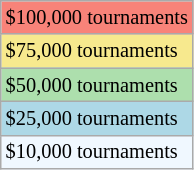<table class="wikitable" style=font-size:85%>
<tr style="background:#f88379;">
<td>$100,000 tournaments</td>
</tr>
<tr style="background:#f7e98e;">
<td>$75,000 tournaments</td>
</tr>
<tr style="background:#addfad;">
<td>$50,000 tournaments</td>
</tr>
<tr style="background:lightblue;">
<td>$25,000 tournaments</td>
</tr>
<tr style="background:#f0f8ff;">
<td>$10,000 tournaments</td>
</tr>
</table>
